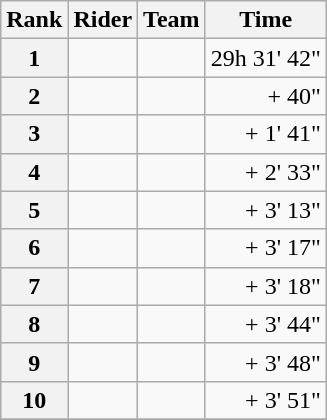<table class="wikitable" margin-bottom:0;">
<tr>
<th scope="col">Rank</th>
<th scope="col">Rider</th>
<th scope="col">Team</th>
<th scope="col">Time</th>
</tr>
<tr>
<th scope="row">1</th>
<td> </td>
<td></td>
<td align="right">29h 31' 42"</td>
</tr>
<tr>
<th scope="row">2</th>
<td> </td>
<td></td>
<td align="right">+ 40"</td>
</tr>
<tr>
<th scope="row">3</th>
<td></td>
<td></td>
<td align="right">+ 1' 41"</td>
</tr>
<tr>
<th scope="row">4</th>
<td></td>
<td></td>
<td align="right">+ 2' 33"</td>
</tr>
<tr>
<th scope="row">5</th>
<td></td>
<td></td>
<td align="right">+ 3' 13"</td>
</tr>
<tr>
<th scope="row">6</th>
<td></td>
<td></td>
<td align="right">+ 3' 17"</td>
</tr>
<tr>
<th scope="row">7</th>
<td></td>
<td></td>
<td align="right">+ 3' 18"</td>
</tr>
<tr>
<th scope="row">8</th>
<td></td>
<td></td>
<td align="right">+ 3' 44"</td>
</tr>
<tr>
<th scope="row">9</th>
<td></td>
<td></td>
<td align="right">+ 3' 48"</td>
</tr>
<tr>
<th scope="row">10</th>
<td> </td>
<td></td>
<td align="right">+ 3' 51"</td>
</tr>
<tr>
</tr>
</table>
